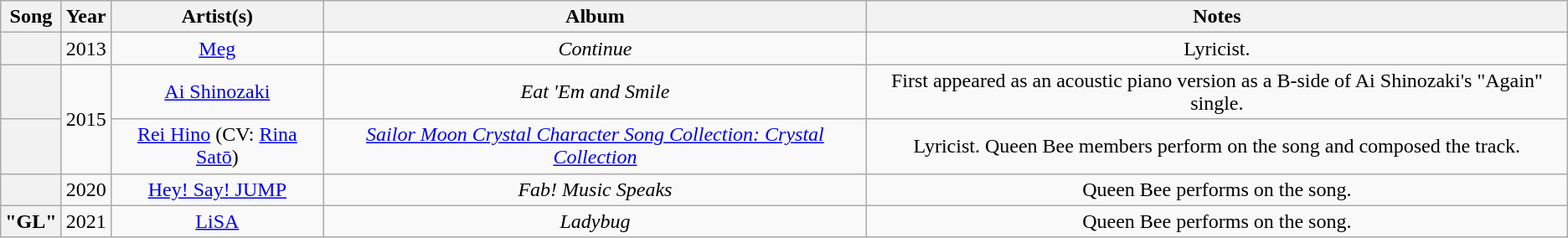<table class="wikitable plainrowheaders" style="text-align:center;">
<tr>
<th scope="col">Song</th>
<th scope="col">Year</th>
<th scope="col">Artist(s)</th>
<th scope="col">Album</th>
<th scope="col">Notes</th>
</tr>
<tr>
<th scope="row"></th>
<td>2013</td>
<td><a href='#'>Meg</a></td>
<td><em>Continue</em></td>
<td>Lyricist.</td>
</tr>
<tr>
<th scope="row"></th>
<td rowspan="2">2015</td>
<td><a href='#'>Ai Shinozaki</a></td>
<td><em>Eat 'Em and Smile</em></td>
<td>First appeared as an acoustic piano version as a B-side of Ai Shinozaki's "Again" single.</td>
</tr>
<tr>
<th scope="row"></th>
<td><a href='#'>Rei Hino</a> (CV: <a href='#'>Rina Satō</a>)</td>
<td><em><a href='#'>Sailor Moon Crystal Character Song Collection: Crystal Collection</a></em></td>
<td>Lyricist. Queen Bee members perform on the song and composed the track.</td>
</tr>
<tr>
<th scope="row"></th>
<td>2020</td>
<td><a href='#'>Hey! Say! JUMP</a></td>
<td><em>Fab! Music Speaks</em></td>
<td>Queen Bee performs on the song.</td>
</tr>
<tr>
<th scope="row">"GL"</th>
<td>2021</td>
<td><a href='#'>LiSA</a></td>
<td><em>Ladybug</em></td>
<td>Queen Bee performs on the song.</td>
</tr>
</table>
